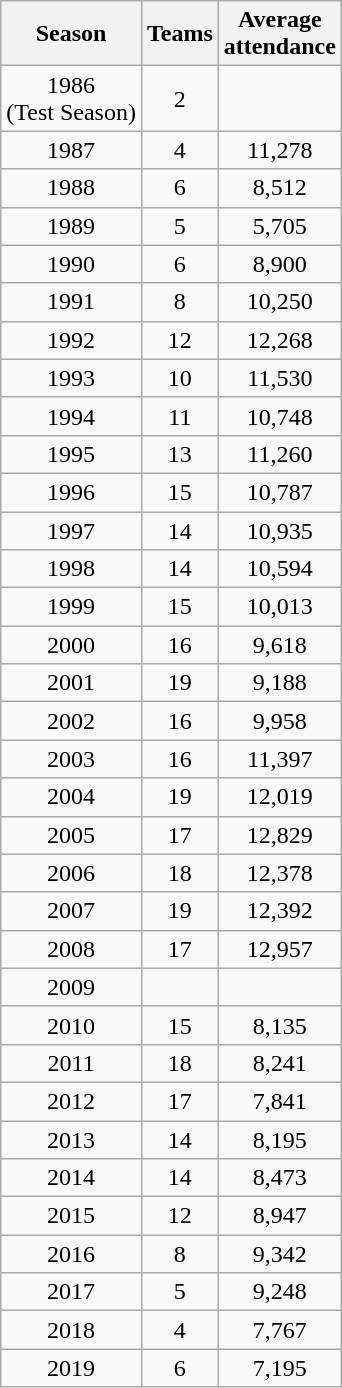<table class="wikitable sortable" style="text-align:center">
<tr>
<th data-sort-type="year">Season</th>
<th data-sort-type="number">Teams</th>
<th data-sort-type="number">Average <br> attendance</th>
</tr>
<tr>
<td>1986<br>(Test Season)</td>
<td>2</td>
<td></td>
</tr>
<tr>
<td>1987</td>
<td>4</td>
<td>11,278</td>
</tr>
<tr>
<td>1988</td>
<td>6</td>
<td>8,512</td>
</tr>
<tr>
<td>1989</td>
<td>5</td>
<td>5,705</td>
</tr>
<tr>
<td>1990</td>
<td>6</td>
<td>8,900</td>
</tr>
<tr>
<td>1991</td>
<td>8</td>
<td>10,250</td>
</tr>
<tr>
<td>1992</td>
<td>12</td>
<td>12,268</td>
</tr>
<tr>
<td>1993</td>
<td>10</td>
<td>11,530</td>
</tr>
<tr>
<td>1994</td>
<td>11</td>
<td>10,748</td>
</tr>
<tr>
<td>1995</td>
<td>13</td>
<td>11,260</td>
</tr>
<tr>
<td>1996</td>
<td>15</td>
<td>10,787</td>
</tr>
<tr>
<td>1997</td>
<td>14</td>
<td>10,935</td>
</tr>
<tr>
<td>1998</td>
<td>14</td>
<td>10,594</td>
</tr>
<tr>
<td>1999</td>
<td>15</td>
<td>10,013</td>
</tr>
<tr>
<td>2000</td>
<td>16</td>
<td>9,618</td>
</tr>
<tr>
<td>2001</td>
<td>19</td>
<td>9,188</td>
</tr>
<tr>
<td>2002</td>
<td>16</td>
<td>9,958</td>
</tr>
<tr>
<td>2003</td>
<td>16</td>
<td>11,397</td>
</tr>
<tr>
<td>2004</td>
<td>19</td>
<td>12,019</td>
</tr>
<tr>
<td>2005</td>
<td>17</td>
<td>12,829</td>
</tr>
<tr>
<td>2006</td>
<td>18</td>
<td>12,378</td>
</tr>
<tr>
<td>2007</td>
<td>19</td>
<td>12,392</td>
</tr>
<tr>
<td>2008</td>
<td>17</td>
<td>12,957</td>
</tr>
<tr>
<td>2009</td>
<td></td>
<td></td>
</tr>
<tr>
<td>2010</td>
<td>15</td>
<td>8,135</td>
</tr>
<tr>
<td>2011</td>
<td>18</td>
<td>8,241</td>
</tr>
<tr>
<td>2012</td>
<td>17</td>
<td>7,841</td>
</tr>
<tr>
<td>2013</td>
<td>14</td>
<td>8,195</td>
</tr>
<tr>
<td>2014</td>
<td>14</td>
<td>8,473</td>
</tr>
<tr>
<td>2015</td>
<td>12</td>
<td>8,947</td>
</tr>
<tr>
<td>2016</td>
<td>8</td>
<td>9,342</td>
</tr>
<tr>
<td>2017</td>
<td>5</td>
<td>9,248</td>
</tr>
<tr>
<td>2018</td>
<td>4</td>
<td>7,767</td>
</tr>
<tr>
<td>2019</td>
<td>6</td>
<td>7,195</td>
</tr>
</table>
